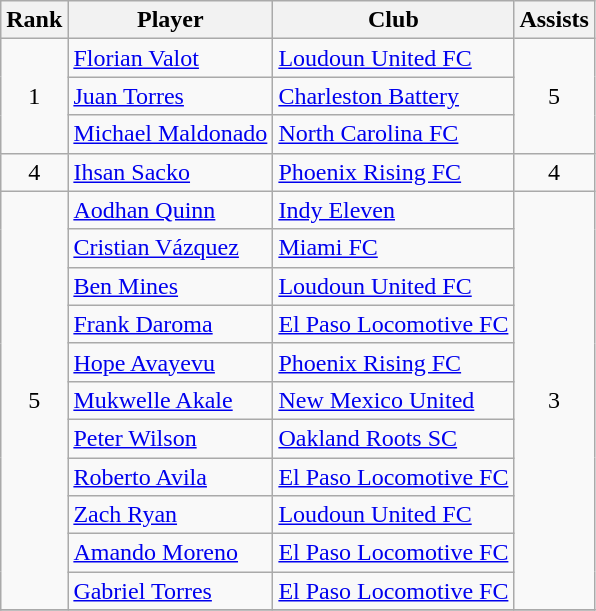<table class="wikitable" style="text-align:center">
<tr>
<th>Rank</th>
<th>Player</th>
<th>Club</th>
<th>Assists</th>
</tr>
<tr>
<td rowspan="3">1</td>
<td align="left"> <a href='#'>Florian Valot</a></td>
<td align="left"><a href='#'>Loudoun United FC</a></td>
<td rowspan="3">5</td>
</tr>
<tr>
<td align="left"> <a href='#'>Juan Torres</a></td>
<td align="left"><a href='#'>Charleston Battery</a></td>
</tr>
<tr>
<td align="left"> <a href='#'>Michael Maldonado</a></td>
<td align="left"><a href='#'>North Carolina FC</a></td>
</tr>
<tr>
<td>4</td>
<td align="left"> <a href='#'>Ihsan Sacko</a></td>
<td align="left"><a href='#'>Phoenix Rising FC</a></td>
<td>4</td>
</tr>
<tr>
<td rowspan="11">5</td>
<td align="left"> <a href='#'>Aodhan Quinn</a></td>
<td align="left"><a href='#'>Indy Eleven</a></td>
<td rowspan="11">3</td>
</tr>
<tr>
<td align="left"> <a href='#'>Cristian Vázquez</a></td>
<td align="left"><a href='#'>Miami FC</a></td>
</tr>
<tr>
<td align="left"> <a href='#'>Ben Mines</a></td>
<td align="left"><a href='#'>Loudoun United FC</a></td>
</tr>
<tr>
<td align="left"> <a href='#'>Frank Daroma</a></td>
<td align="left"><a href='#'>El Paso Locomotive FC</a></td>
</tr>
<tr>
<td align="left"> <a href='#'>Hope Avayevu</a></td>
<td align="left"><a href='#'>Phoenix Rising FC</a></td>
</tr>
<tr>
<td align="left"> <a href='#'>Mukwelle Akale</a></td>
<td align="left"><a href='#'>New Mexico United</a></td>
</tr>
<tr>
<td align="left"> <a href='#'>Peter Wilson</a></td>
<td align="left"><a href='#'>Oakland Roots SC</a></td>
</tr>
<tr>
<td align="left"> <a href='#'>Roberto Avila</a></td>
<td align="left"><a href='#'>El Paso Locomotive FC</a></td>
</tr>
<tr>
<td align="left"> <a href='#'>Zach Ryan</a></td>
<td align="left"><a href='#'>Loudoun United FC</a></td>
</tr>
<tr>
<td align="left"> <a href='#'>Amando Moreno</a></td>
<td align="left"><a href='#'>El Paso Locomotive FC</a></td>
</tr>
<tr>
<td align="left"> <a href='#'>Gabriel Torres</a></td>
<td align="left"><a href='#'>El Paso Locomotive FC</a></td>
</tr>
<tr>
</tr>
</table>
